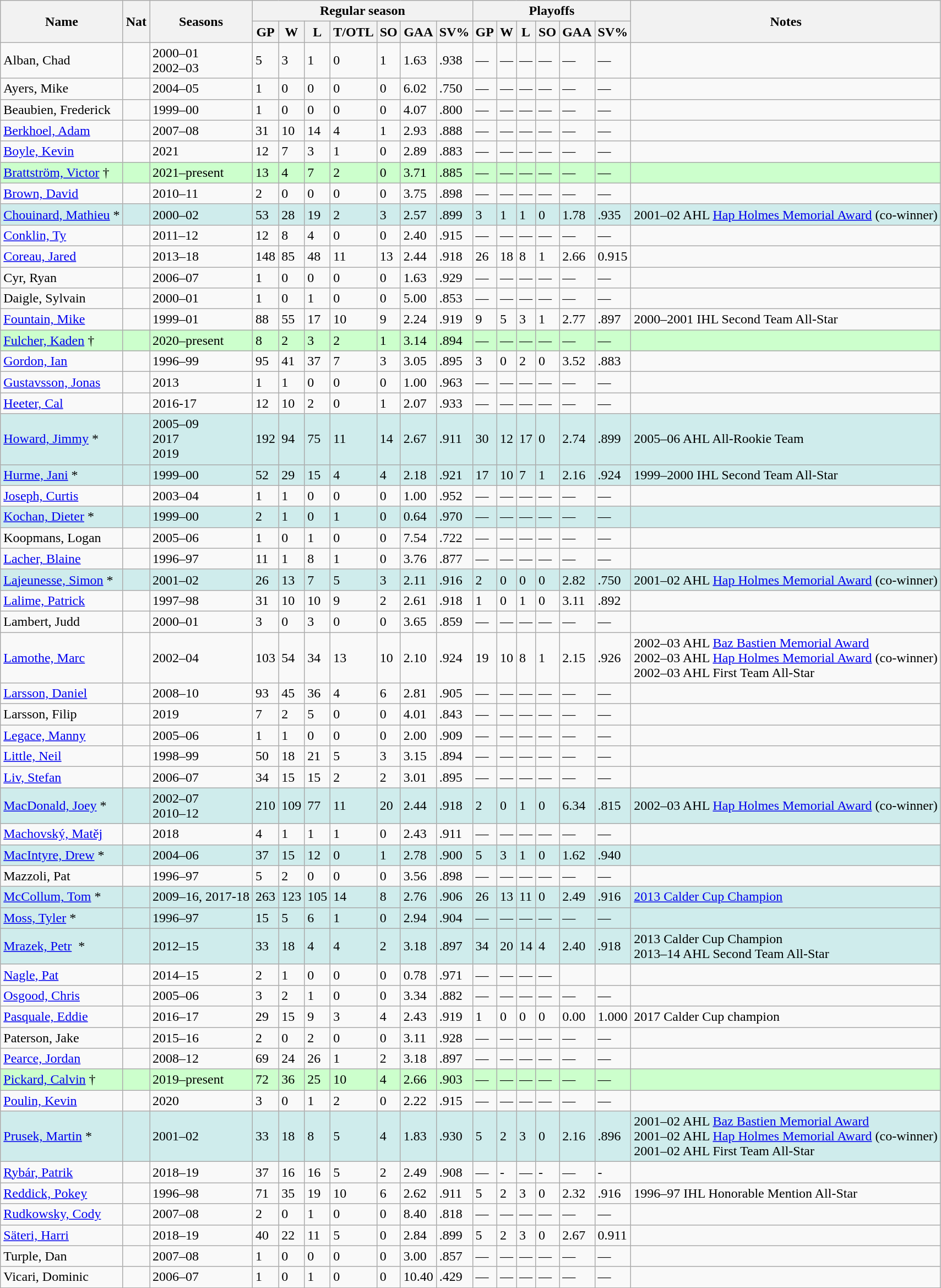<table class="wikitable">
<tr>
<th rowspan="2"><strong>Name</strong></th>
<th rowspan="2"><strong>Nat</strong></th>
<th rowspan="2"><strong>Seasons</strong></th>
<th colspan="7" class="unsortable"><strong>Regular season</strong></th>
<th colspan="6" class="unsortable"><strong>Playoffs</strong></th>
<th rowspan="2"><strong>Notes</strong></th>
</tr>
<tr>
<th>GP</th>
<th>W</th>
<th>L</th>
<th>T/OTL</th>
<th>SO</th>
<th>GAA</th>
<th>SV%</th>
<th>GP</th>
<th>W</th>
<th>L</th>
<th>SO</th>
<th>GAA</th>
<th>SV%</th>
</tr>
<tr>
<td>Alban, Chad</td>
<td></td>
<td>2000–01<br>2002–03</td>
<td>5</td>
<td>3</td>
<td>1</td>
<td>0</td>
<td>1</td>
<td>1.63</td>
<td>.938</td>
<td>—</td>
<td>—</td>
<td>—</td>
<td>—</td>
<td>—</td>
<td>—</td>
<td></td>
</tr>
<tr>
<td>Ayers, Mike</td>
<td></td>
<td>2004–05</td>
<td>1</td>
<td>0</td>
<td>0</td>
<td>0</td>
<td>0</td>
<td>6.02</td>
<td>.750</td>
<td>—</td>
<td>—</td>
<td>—</td>
<td>—</td>
<td>—</td>
<td>—</td>
<td></td>
</tr>
<tr>
<td>Beaubien, Frederick</td>
<td></td>
<td>1999–00</td>
<td>1</td>
<td>0</td>
<td>0</td>
<td>0</td>
<td>0</td>
<td>4.07</td>
<td>.800</td>
<td>—</td>
<td>—</td>
<td>—</td>
<td>—</td>
<td>—</td>
<td>—</td>
<td></td>
</tr>
<tr>
<td><a href='#'>Berkhoel, Adam</a></td>
<td></td>
<td>2007–08</td>
<td>31</td>
<td>10</td>
<td>14</td>
<td>4</td>
<td>1</td>
<td>2.93</td>
<td>.888</td>
<td>—</td>
<td>—</td>
<td>—</td>
<td>—</td>
<td>—</td>
<td>—</td>
<td></td>
</tr>
<tr>
<td><a href='#'>Boyle, Kevin</a> </td>
<td></td>
<td>2021</td>
<td>12</td>
<td>7</td>
<td>3</td>
<td>1</td>
<td>0</td>
<td>2.89</td>
<td>.883</td>
<td>—</td>
<td>—</td>
<td>—</td>
<td>—</td>
<td>—</td>
<td>—</td>
<td></td>
</tr>
<tr style="background:#cfc;">
<td><a href='#'>Brattström, Victor</a> †</td>
<td></td>
<td>2021–present</td>
<td>13</td>
<td>4</td>
<td>7</td>
<td>2</td>
<td>0</td>
<td>3.71</td>
<td>.885</td>
<td>—</td>
<td>—</td>
<td>—</td>
<td>—</td>
<td>—</td>
<td>—</td>
<td></td>
</tr>
<tr>
<td><a href='#'>Brown, David</a></td>
<td></td>
<td>2010–11</td>
<td>2</td>
<td>0</td>
<td>0</td>
<td>0</td>
<td>0</td>
<td>3.75</td>
<td>.898</td>
<td>—</td>
<td>—</td>
<td>—</td>
<td>—</td>
<td>—</td>
<td>—</td>
<td></td>
</tr>
<tr style="background:#cfecec;">
<td><a href='#'>Chouinard, Mathieu</a> *</td>
<td></td>
<td>2000–02</td>
<td>53</td>
<td>28</td>
<td>19</td>
<td>2</td>
<td>3</td>
<td>2.57</td>
<td>.899</td>
<td>3</td>
<td>1</td>
<td>1</td>
<td>0</td>
<td>1.78</td>
<td>.935</td>
<td>2001–02 AHL <a href='#'>Hap Holmes Memorial Award</a> (co-winner)</td>
</tr>
<tr>
<td><a href='#'>Conklin, Ty</a></td>
<td></td>
<td>2011–12</td>
<td>12</td>
<td>8</td>
<td>4</td>
<td>0</td>
<td>0</td>
<td>2.40</td>
<td>.915</td>
<td>—</td>
<td>—</td>
<td>—</td>
<td>—</td>
<td>—</td>
<td>—</td>
<td></td>
</tr>
<tr>
<td><a href='#'>Coreau, Jared</a> </td>
<td></td>
<td>2013–18</td>
<td>148</td>
<td>85</td>
<td>48</td>
<td>11</td>
<td>13</td>
<td>2.44</td>
<td>.918</td>
<td>26</td>
<td>18</td>
<td>8</td>
<td>1</td>
<td>2.66</td>
<td>0.915</td>
<td></td>
</tr>
<tr>
<td>Cyr, Ryan</td>
<td></td>
<td>2006–07</td>
<td>1</td>
<td>0</td>
<td>0</td>
<td>0</td>
<td>0</td>
<td>1.63</td>
<td>.929</td>
<td>—</td>
<td>—</td>
<td>—</td>
<td>—</td>
<td>—</td>
<td>—</td>
<td></td>
</tr>
<tr>
<td>Daigle, Sylvain</td>
<td></td>
<td>2000–01</td>
<td>1</td>
<td>0</td>
<td>1</td>
<td>0</td>
<td>0</td>
<td>5.00</td>
<td>.853</td>
<td>—</td>
<td>—</td>
<td>—</td>
<td>—</td>
<td>—</td>
<td>—</td>
<td></td>
</tr>
<tr>
<td><a href='#'>Fountain, Mike</a></td>
<td></td>
<td>1999–01</td>
<td>88</td>
<td>55</td>
<td>17</td>
<td>10</td>
<td>9</td>
<td>2.24</td>
<td>.919</td>
<td>9</td>
<td>5</td>
<td>3</td>
<td>1</td>
<td>2.77</td>
<td>.897</td>
<td>2000–2001 IHL Second Team All-Star</td>
</tr>
<tr style="background:#cfc;">
<td><a href='#'>Fulcher, Kaden</a> †</td>
<td></td>
<td>2020–present</td>
<td>8</td>
<td>2</td>
<td>3</td>
<td>2</td>
<td>1</td>
<td>3.14</td>
<td>.894</td>
<td>—</td>
<td>—</td>
<td>—</td>
<td>—</td>
<td>—</td>
<td>—</td>
<td></td>
</tr>
<tr>
<td><a href='#'>Gordon, Ian</a></td>
<td></td>
<td>1996–99</td>
<td>95</td>
<td>41</td>
<td>37</td>
<td>7</td>
<td>3</td>
<td>3.05</td>
<td>.895</td>
<td>3</td>
<td>0</td>
<td>2</td>
<td>0</td>
<td>3.52</td>
<td>.883</td>
<td></td>
</tr>
<tr>
<td><a href='#'>Gustavsson, Jonas</a></td>
<td></td>
<td>2013</td>
<td>1</td>
<td>1</td>
<td>0</td>
<td>0</td>
<td>0</td>
<td>1.00</td>
<td>.963</td>
<td>—</td>
<td>—</td>
<td>—</td>
<td>—</td>
<td>—</td>
<td>—</td>
<td></td>
</tr>
<tr>
<td><a href='#'>Heeter, Cal</a></td>
<td></td>
<td>2016-17</td>
<td>12</td>
<td>10</td>
<td>2</td>
<td>0</td>
<td>1</td>
<td>2.07</td>
<td>.933</td>
<td>—</td>
<td>—</td>
<td>—</td>
<td>—</td>
<td>—</td>
<td>—</td>
<td></td>
</tr>
<tr style="background:#cfecec;">
<td><a href='#'>Howard, Jimmy</a> *</td>
<td></td>
<td>2005–09<br>2017<br>2019</td>
<td>192</td>
<td>94</td>
<td>75</td>
<td>11</td>
<td>14</td>
<td>2.67</td>
<td>.911</td>
<td>30</td>
<td>12</td>
<td>17</td>
<td>0</td>
<td>2.74</td>
<td>.899</td>
<td>2005–06 AHL All-Rookie Team</td>
</tr>
<tr style="background:#cfecec;">
<td><a href='#'>Hurme, Jani</a> *</td>
<td></td>
<td>1999–00</td>
<td>52</td>
<td>29</td>
<td>15</td>
<td>4</td>
<td>4</td>
<td>2.18</td>
<td>.921</td>
<td>17</td>
<td>10</td>
<td>7</td>
<td>1</td>
<td>2.16</td>
<td>.924</td>
<td>1999–2000 IHL Second Team All-Star</td>
</tr>
<tr>
<td><a href='#'>Joseph, Curtis</a></td>
<td></td>
<td>2003–04</td>
<td>1</td>
<td>1</td>
<td>0</td>
<td>0</td>
<td>0</td>
<td>1.00</td>
<td>.952</td>
<td>—</td>
<td>—</td>
<td>—</td>
<td>—</td>
<td>—</td>
<td>—</td>
<td></td>
</tr>
<tr style="background:#cfecec;">
<td><a href='#'>Kochan, Dieter</a> *</td>
<td></td>
<td>1999–00</td>
<td>2</td>
<td>1</td>
<td>0</td>
<td>1</td>
<td>0</td>
<td>0.64</td>
<td>.970</td>
<td>—</td>
<td>—</td>
<td>—</td>
<td>—</td>
<td>—</td>
<td>—</td>
<td></td>
</tr>
<tr>
<td>Koopmans, Logan</td>
<td></td>
<td>2005–06</td>
<td>1</td>
<td>0</td>
<td>1</td>
<td>0</td>
<td>0</td>
<td>7.54</td>
<td>.722</td>
<td>—</td>
<td>—</td>
<td>—</td>
<td>—</td>
<td>—</td>
<td>—</td>
<td></td>
</tr>
<tr>
<td><a href='#'>Lacher, Blaine</a></td>
<td></td>
<td>1996–97</td>
<td>11</td>
<td>1</td>
<td>8</td>
<td>1</td>
<td>0</td>
<td>3.76</td>
<td>.877</td>
<td>—</td>
<td>—</td>
<td>—</td>
<td>—</td>
<td>—</td>
<td>—</td>
<td></td>
</tr>
<tr style="background:#cfecec;">
<td><a href='#'>Lajeunesse, Simon</a> *</td>
<td></td>
<td>2001–02</td>
<td>26</td>
<td>13</td>
<td>7</td>
<td>5</td>
<td>3</td>
<td>2.11</td>
<td>.916</td>
<td>2</td>
<td>0</td>
<td>0</td>
<td>0</td>
<td>2.82</td>
<td>.750</td>
<td>2001–02 AHL <a href='#'>Hap Holmes Memorial Award</a> (co-winner)</td>
</tr>
<tr>
<td><a href='#'>Lalime, Patrick</a></td>
<td></td>
<td>1997–98</td>
<td>31</td>
<td>10</td>
<td>10</td>
<td>9</td>
<td>2</td>
<td>2.61</td>
<td>.918</td>
<td>1</td>
<td>0</td>
<td>1</td>
<td>0</td>
<td>3.11</td>
<td>.892</td>
<td></td>
</tr>
<tr>
<td>Lambert, Judd</td>
<td></td>
<td>2000–01</td>
<td>3</td>
<td>0</td>
<td>3</td>
<td>0</td>
<td>0</td>
<td>3.65</td>
<td>.859</td>
<td>—</td>
<td>—</td>
<td>—</td>
<td>—</td>
<td>—</td>
<td>—</td>
<td></td>
</tr>
<tr>
<td><a href='#'>Lamothe, Marc</a></td>
<td></td>
<td>2002–04</td>
<td>103</td>
<td>54</td>
<td>34</td>
<td>13</td>
<td>10</td>
<td>2.10</td>
<td>.924</td>
<td>19</td>
<td>10</td>
<td>8</td>
<td>1</td>
<td>2.15</td>
<td>.926</td>
<td>2002–03 AHL <a href='#'>Baz Bastien Memorial Award</a><br>2002–03 AHL <a href='#'>Hap Holmes Memorial Award</a> (co-winner)<br>2002–03 AHL First Team All-Star</td>
</tr>
<tr>
<td><a href='#'>Larsson, Daniel</a></td>
<td></td>
<td>2008–10</td>
<td>93</td>
<td>45</td>
<td>36</td>
<td>4</td>
<td>6</td>
<td>2.81</td>
<td>.905</td>
<td>—</td>
<td>—</td>
<td>—</td>
<td>—</td>
<td>—</td>
<td>—</td>
<td></td>
</tr>
<tr>
<td>Larsson, Filip</td>
<td></td>
<td>2019</td>
<td>7</td>
<td>2</td>
<td>5</td>
<td>0</td>
<td>0</td>
<td>4.01</td>
<td>.843</td>
<td>—</td>
<td>—</td>
<td>—</td>
<td>—</td>
<td>—</td>
<td>—</td>
<td></td>
</tr>
<tr>
<td><a href='#'>Legace, Manny</a></td>
<td></td>
<td>2005–06</td>
<td>1</td>
<td>1</td>
<td>0</td>
<td>0</td>
<td>0</td>
<td>2.00</td>
<td>.909</td>
<td>—</td>
<td>—</td>
<td>—</td>
<td>—</td>
<td>—</td>
<td>—</td>
<td></td>
</tr>
<tr>
<td><a href='#'>Little, Neil</a></td>
<td></td>
<td>1998–99</td>
<td>50</td>
<td>18</td>
<td>21</td>
<td>5</td>
<td>3</td>
<td>3.15</td>
<td>.894</td>
<td>—</td>
<td>—</td>
<td>—</td>
<td>—</td>
<td>—</td>
<td>—</td>
<td></td>
</tr>
<tr>
<td><a href='#'>Liv, Stefan</a></td>
<td></td>
<td>2006–07</td>
<td>34</td>
<td>15</td>
<td>15</td>
<td>2</td>
<td>2</td>
<td>3.01</td>
<td>.895</td>
<td>—</td>
<td>—</td>
<td>—</td>
<td>—</td>
<td>—</td>
<td>—</td>
<td></td>
</tr>
<tr style="background:#cfecec;">
<td><a href='#'>MacDonald, Joey</a> *</td>
<td></td>
<td>2002–07<br>2010–12</td>
<td>210</td>
<td>109</td>
<td>77</td>
<td>11</td>
<td>20</td>
<td>2.44</td>
<td>.918</td>
<td>2</td>
<td>0</td>
<td>1</td>
<td>0</td>
<td>6.34</td>
<td>.815</td>
<td>2002–03 AHL <a href='#'>Hap Holmes Memorial Award</a> (co-winner)</td>
</tr>
<tr>
<td><a href='#'>Machovský, Matěj</a></td>
<td></td>
<td>2018</td>
<td>4</td>
<td>1</td>
<td>1</td>
<td>1</td>
<td>0</td>
<td>2.43</td>
<td>.911</td>
<td>—</td>
<td>—</td>
<td>—</td>
<td>—</td>
<td>—</td>
<td>—</td>
<td></td>
</tr>
<tr style="background:#cfecec;">
<td><a href='#'>MacIntyre, Drew</a> *</td>
<td></td>
<td>2004–06</td>
<td>37</td>
<td>15</td>
<td>12</td>
<td>0</td>
<td>1</td>
<td>2.78</td>
<td>.900</td>
<td>5</td>
<td>3</td>
<td>1</td>
<td>0</td>
<td>1.62</td>
<td>.940</td>
<td></td>
</tr>
<tr>
<td>Mazzoli, Pat</td>
<td></td>
<td>1996–97</td>
<td>5</td>
<td>2</td>
<td>0</td>
<td>0</td>
<td>0</td>
<td>3.56</td>
<td>.898</td>
<td>—</td>
<td>—</td>
<td>—</td>
<td>—</td>
<td>—</td>
<td>—</td>
<td></td>
</tr>
<tr style="background:#cfecec;">
<td><a href='#'>McCollum, Tom</a> *</td>
<td></td>
<td>2009–16, 2017-18</td>
<td>263</td>
<td>123</td>
<td>105</td>
<td>14</td>
<td>8</td>
<td>2.76</td>
<td>.906</td>
<td>26</td>
<td>13</td>
<td>11</td>
<td>0</td>
<td>2.49</td>
<td>.916</td>
<td><a href='#'>2013 Calder Cup Champion</a></td>
</tr>
<tr style="background:#cfecec;">
<td><a href='#'>Moss, Tyler</a> *</td>
<td></td>
<td>1996–97</td>
<td>15</td>
<td>5</td>
<td>6</td>
<td>1</td>
<td>0</td>
<td>2.94</td>
<td>.904</td>
<td>—</td>
<td>—</td>
<td>—</td>
<td>—</td>
<td>—</td>
<td>—</td>
<td></td>
</tr>
<tr style="background:#cfecec;">
<td><a href='#'>Mrazek, Petr</a>  *</td>
<td></td>
<td>2012–15</td>
<td 55>33</td>
<td>18</td>
<td>4</td>
<td>4</td>
<td>2</td>
<td>3.18</td>
<td>.897</td>
<td>34</td>
<td>20</td>
<td>14</td>
<td>4</td>
<td>2.40</td>
<td>.918</td>
<td>2013 Calder Cup Champion<br>2013–14 AHL Second Team All-Star</td>
</tr>
<tr>
<td><a href='#'>Nagle, Pat</a></td>
<td></td>
<td>2014–15</td>
<td>2</td>
<td>1</td>
<td>0</td>
<td>0</td>
<td>0</td>
<td>0.78</td>
<td>.971</td>
<td>—</td>
<td>—</td>
<td>—</td>
<td>—</td>
<td></td>
<td></td>
<td></td>
</tr>
<tr>
<td><a href='#'>Osgood, Chris</a></td>
<td></td>
<td>2005–06</td>
<td>3</td>
<td>2</td>
<td>1</td>
<td>0</td>
<td>0</td>
<td>3.34</td>
<td>.882</td>
<td>—</td>
<td>—</td>
<td>—</td>
<td>—</td>
<td>—</td>
<td>—</td>
<td></td>
</tr>
<tr>
<td><a href='#'>Pasquale, Eddie</a> </td>
<td></td>
<td>2016–17</td>
<td>29</td>
<td>15</td>
<td>9</td>
<td>3</td>
<td>4</td>
<td>2.43</td>
<td>.919</td>
<td>1</td>
<td>0</td>
<td>0</td>
<td>0</td>
<td>0.00</td>
<td>1.000</td>
<td>2017 Calder Cup champion</td>
</tr>
<tr>
<td>Paterson, Jake </td>
<td></td>
<td>2015–16</td>
<td>2</td>
<td>0</td>
<td>2</td>
<td>0</td>
<td>0</td>
<td>3.11</td>
<td>.928</td>
<td>—</td>
<td>—</td>
<td>—</td>
<td>—</td>
<td>—</td>
<td>—</td>
<td></td>
</tr>
<tr>
<td><a href='#'>Pearce, Jordan</a></td>
<td></td>
<td>2008–12</td>
<td>69</td>
<td>24</td>
<td>26</td>
<td>1</td>
<td>2</td>
<td>3.18</td>
<td>.897</td>
<td>—</td>
<td>—</td>
<td>—</td>
<td>—</td>
<td>—</td>
<td>—</td>
<td></td>
</tr>
<tr style="background:#cfc;">
<td><a href='#'>Pickard, Calvin</a> †</td>
<td></td>
<td>2019–present</td>
<td>72</td>
<td>36</td>
<td>25</td>
<td>10</td>
<td>4</td>
<td>2.66</td>
<td>.903</td>
<td>—</td>
<td>—</td>
<td>—</td>
<td>—</td>
<td>—</td>
<td>—</td>
<td></td>
</tr>
<tr>
<td><a href='#'>Poulin, Kevin</a></td>
<td></td>
<td>2020</td>
<td>3</td>
<td>0</td>
<td>1</td>
<td>2</td>
<td>0</td>
<td>2.22</td>
<td>.915</td>
<td>—</td>
<td>—</td>
<td>—</td>
<td>—</td>
<td>—</td>
<td>—</td>
<td></td>
</tr>
<tr style="background:#cfecec;">
<td><a href='#'>Prusek, Martin</a> *</td>
<td></td>
<td>2001–02</td>
<td>33</td>
<td>18</td>
<td>8</td>
<td>5</td>
<td>4</td>
<td>1.83</td>
<td>.930</td>
<td>5</td>
<td>2</td>
<td>3</td>
<td>0</td>
<td>2.16</td>
<td>.896</td>
<td>2001–02 AHL <a href='#'>Baz Bastien Memorial Award</a><br>2001–02 AHL <a href='#'>Hap Holmes Memorial Award</a> (co-winner)<br>2001–02 AHL First Team All-Star</td>
</tr>
<tr>
<td><a href='#'>Rybár, Patrik</a></td>
<td></td>
<td>2018–19</td>
<td>37</td>
<td>16</td>
<td>16</td>
<td>5</td>
<td>2</td>
<td>2.49</td>
<td>.908</td>
<td>—</td>
<td>-</td>
<td>—</td>
<td>-</td>
<td>—</td>
<td>-</td>
<td></td>
</tr>
<tr>
<td><a href='#'>Reddick, Pokey</a></td>
<td></td>
<td>1996–98</td>
<td>71</td>
<td>35</td>
<td>19</td>
<td>10</td>
<td>6</td>
<td>2.62</td>
<td>.911</td>
<td>5</td>
<td>2</td>
<td>3</td>
<td>0</td>
<td>2.32</td>
<td>.916</td>
<td>1996–97 IHL Honorable Mention All-Star</td>
</tr>
<tr>
<td><a href='#'>Rudkowsky, Cody</a></td>
<td></td>
<td>2007–08</td>
<td>2</td>
<td>0</td>
<td>1</td>
<td>0</td>
<td>0</td>
<td>8.40</td>
<td>.818</td>
<td>—</td>
<td>—</td>
<td>—</td>
<td>—</td>
<td>—</td>
<td>—</td>
<td></td>
</tr>
<tr>
<td><a href='#'>Säteri, Harri</a></td>
<td></td>
<td>2018–19</td>
<td>40</td>
<td>22</td>
<td>11</td>
<td>5</td>
<td>0</td>
<td>2.84</td>
<td>.899</td>
<td>5</td>
<td>2</td>
<td>3</td>
<td>0</td>
<td>2.67</td>
<td>0.911</td>
<td></td>
</tr>
<tr>
<td>Turple, Dan</td>
<td></td>
<td>2007–08</td>
<td>1</td>
<td>0</td>
<td>0</td>
<td>0</td>
<td>0</td>
<td>3.00</td>
<td>.857</td>
<td>—</td>
<td>—</td>
<td>—</td>
<td>—</td>
<td>—</td>
<td>—</td>
<td></td>
</tr>
<tr>
<td>Vicari, Dominic</td>
<td></td>
<td>2006–07</td>
<td>1</td>
<td>0</td>
<td>1</td>
<td>0</td>
<td>0</td>
<td>10.40</td>
<td>.429</td>
<td>—</td>
<td>—</td>
<td>—</td>
<td>—</td>
<td>—</td>
<td>—</td>
<td></td>
</tr>
</table>
